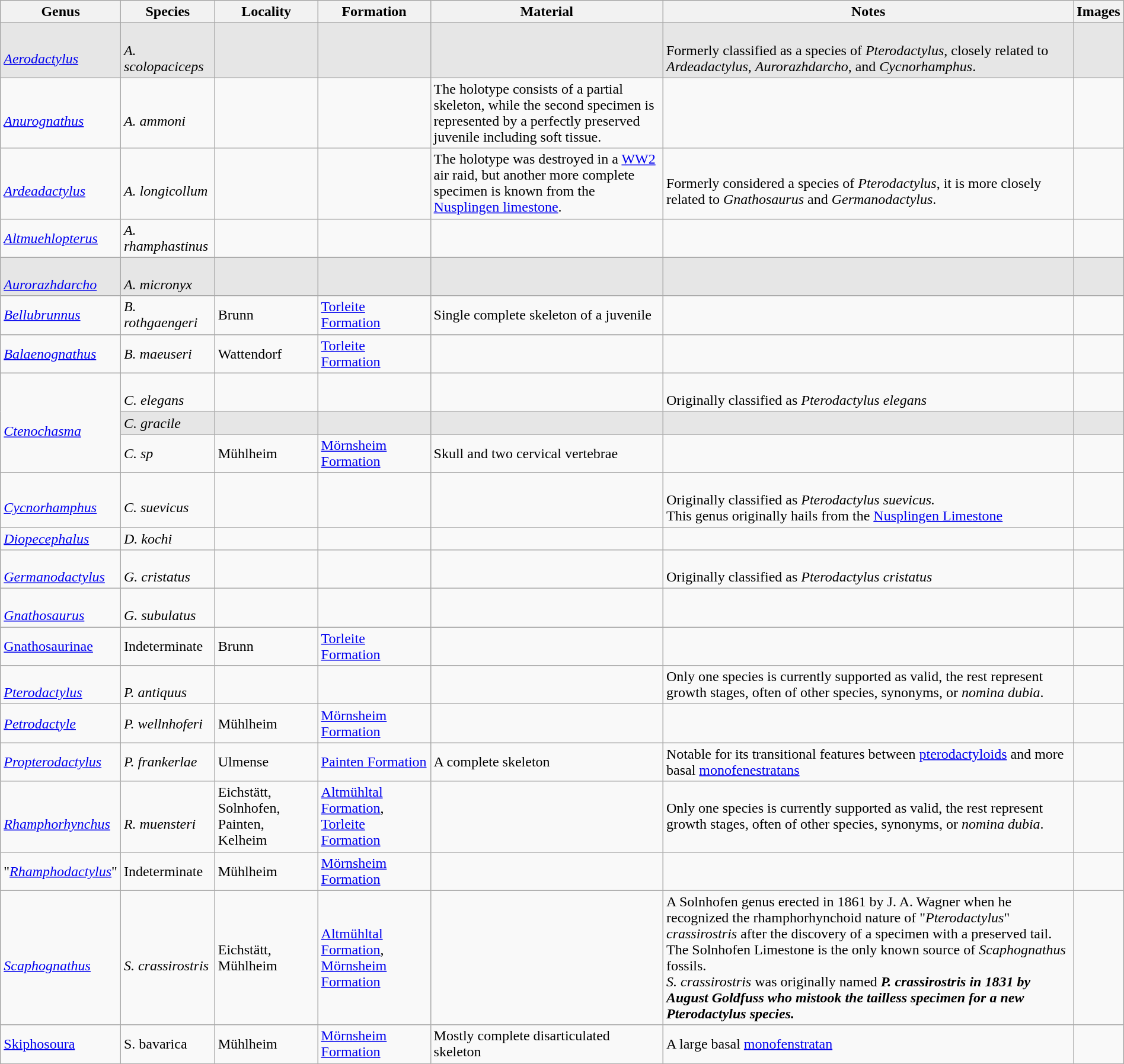<table class="wikitable" align="center"  width="100%">
<tr>
<th>Genus</th>
<th>Species</th>
<th>Locality</th>
<th>Formation</th>
<th>Material</th>
<th>Notes</th>
<th>Images</th>
</tr>
<tr>
<td style="background:#E6E6E6;"><br><em><a href='#'>Aerodactylus</a></em></td>
<td style="background:#E6E6E6;"><br><em>A. scolopaciceps</em></td>
<td style="background:#E6E6E6;"></td>
<td style="background:#E6E6E6;"></td>
<td style="background:#E6E6E6;"></td>
<td style="background:#E6E6E6;"><br>Formerly classified as a species of <em>Pterodactylus</em>, closely related to <em>Ardeadactylus</em>, <em>Aurorazhdarcho</em>, and <em>Cycnorhamphus</em>.</td>
<td style="background:#E6E6E6;"></td>
</tr>
<tr>
<td><br><em><a href='#'>Anurognathus</a></em></td>
<td><br><em>A. ammoni</em></td>
<td></td>
<td></td>
<td>The holotype consists of a partial skeleton, while the second specimen is represented by a perfectly preserved juvenile including soft tissue.</td>
<td></td>
<td></td>
</tr>
<tr>
<td><br><em><a href='#'>Ardeadactylus</a></em></td>
<td><br><em>A. longicollum</em></td>
<td></td>
<td></td>
<td>The holotype was destroyed in a <a href='#'>WW2</a> air raid, but another more complete specimen is known from the <a href='#'>Nusplingen limestone</a>.</td>
<td><br>Formerly considered a species of <em>Pterodactylus</em>, it is more closely related to <em>Gnathosaurus</em> and <em>Germanodactylus</em>.</td>
<td></td>
</tr>
<tr>
<td><em><a href='#'>Altmuehlopterus</a></em></td>
<td><em>A. rhamphastinus</em></td>
<td></td>
<td></td>
<td></td>
<td></td>
<td></td>
</tr>
<tr>
<td style="background:#E6E6E6;"><br><em><a href='#'>Aurorazhdarcho</a></em></td>
<td style="background:#E6E6E6;"><br><em>A. micronyx</em></td>
<td style="background:#E6E6E6;"></td>
<td style="background:#E6E6E6;"></td>
<td style="background:#E6E6E6;"></td>
<td style="background:#E6E6E6;"></td>
<td style="background:#E6E6E6;"></td>
</tr>
<tr>
<td><em><a href='#'>Bellubrunnus</a></em></td>
<td><em>B. rothgaengeri</em></td>
<td>Brunn</td>
<td><a href='#'>Torleite Formation</a></td>
<td>Single complete skeleton of a juvenile</td>
<td></td>
<td></td>
</tr>
<tr>
<td><em><a href='#'>Balaenognathus</a></em></td>
<td><em>B. maeuseri</em></td>
<td>Wattendorf</td>
<td><a href='#'>Torleite Formation</a></td>
<td></td>
<td></td>
<td></td>
</tr>
<tr>
<td rowspan="3"><br><em><a href='#'>Ctenochasma</a></em></td>
<td><br><em>C. elegans</em></td>
<td></td>
<td></td>
<td></td>
<td><br>Originally classified as <em>Pterodactylus elegans</em></td>
<td></td>
</tr>
<tr>
<td style="background:#E6E6E6;"><em>C. gracile</em></td>
<td style="background:#E6E6E6;"></td>
<td style="background:#E6E6E6;"></td>
<td style="background:#E6E6E6;"></td>
<td style="background:#E6E6E6;"></td>
<td style="background:#E6E6E6;"></td>
</tr>
<tr>
<td><em>C. sp</em></td>
<td>Mühlheim</td>
<td><a href='#'>Mörnsheim Formation</a></td>
<td>Skull and two cervical vertebrae</td>
<td></td>
<td></td>
</tr>
<tr>
<td><br><em><a href='#'>Cycnorhamphus</a></em></td>
<td><br><em>C. suevicus</em></td>
<td></td>
<td></td>
<td></td>
<td><br>Originally classified as <em>Pterodactylus suevicus.</em><br>This genus originally hails from the <a href='#'>Nusplingen Limestone</a></td>
<td></td>
</tr>
<tr>
<td><em><a href='#'>Diopecephalus</a></em></td>
<td><em>D. kochi</em></td>
<td></td>
<td></td>
<td></td>
<td></td>
<td></td>
</tr>
<tr>
<td><br><em><a href='#'>Germanodactylus</a></em></td>
<td><br><em>G. cristatus</em></td>
<td></td>
<td></td>
<td></td>
<td><br>Originally classified as <em>Pterodactylus cristatus</em></td>
<td></td>
</tr>
<tr>
<td><br><em><a href='#'>Gnathosaurus</a></em></td>
<td><br><em>G. subulatus</em></td>
<td></td>
<td></td>
<td></td>
<td></td>
<td></td>
</tr>
<tr>
<td><a href='#'>Gnathosaurinae</a></td>
<td>Indeterminate</td>
<td>Brunn</td>
<td><a href='#'>Torleite Formation</a></td>
<td></td>
<td></td>
<td></td>
</tr>
<tr>
<td><br><em><a href='#'>Pterodactylus</a></em></td>
<td><br><em>P. antiquus</em></td>
<td></td>
<td></td>
<td></td>
<td>Only one species is currently supported as valid, the rest represent growth stages, often of other species, synonyms, or <em>nomina dubia</em>.</td>
<td></td>
</tr>
<tr>
<td><em><a href='#'>Petrodactyle</a></em></td>
<td><em>P. wellnhoferi</em></td>
<td>Mühlheim</td>
<td><a href='#'>Mörnsheim Formation</a></td>
<td></td>
<td></td>
<td></td>
</tr>
<tr>
<td><em><a href='#'>Propterodactylus</a></em></td>
<td><em>P. frankerlae</em></td>
<td>Ulmense</td>
<td><a href='#'>Painten Formation</a></td>
<td>A complete skeleton</td>
<td>Notable for its transitional features between <a href='#'>pterodactyloids</a> and more basal <a href='#'>monofenestratans</a></td>
<td></td>
</tr>
<tr>
<td><br><em><a href='#'>Rhamphorhynchus</a></em></td>
<td><br><em>R. muensteri</em></td>
<td>Eichstätt, Solnhofen, Painten, Kelheim</td>
<td><a href='#'>Altmühltal Formation</a>, <a href='#'>Torleite Formation</a></td>
<td></td>
<td>Only one species is currently supported as valid, the rest represent growth stages, often of other species, synonyms, or <em>nomina dubia</em>.</td>
<td></td>
</tr>
<tr>
<td>"<em><a href='#'>Rhamphodactylus</a></em>"</td>
<td>Indeterminate</td>
<td>Mühlheim</td>
<td><a href='#'>Mörnsheim Formation</a></td>
<td></td>
<td></td>
<td></td>
</tr>
<tr>
<td><br><em><a href='#'>Scaphognathus</a></em></td>
<td><br><em>S. crassirostris</em></td>
<td>Eichstätt, Mühlheim</td>
<td><a href='#'>Altmühltal Formation</a>, <a href='#'>Mörnsheim Formation</a></td>
<td></td>
<td>A Solnhofen genus erected in 1861 by J. A. Wagner when he recognized the rhamphorhynchoid nature of "<em>Pterodactylus</em>" <em>crassirostris</em> after the discovery of a specimen with a preserved tail. The Solnhofen Limestone is the only known source of <em>Scaphognathus</em> fossils.<br><em>S. crassirostris</em> was originally named <strong><em>P.<strong> crassirostris<em> in 1831 by August Goldfuss who mistook the tailless specimen for a new </em>Pterodactylus<em> species.</td>
<td></td>
</tr>
<tr>
<td></em><a href='#'>Skiphosoura</a><em></td>
<td></em>S. bavarica<em></td>
<td>Mühlheim</td>
<td><a href='#'>Mörnsheim Formation</a></td>
<td>Mostly complete disarticulated skeleton</td>
<td>A large basal <a href='#'>monofenstratan</a></td>
<td></td>
</tr>
</table>
